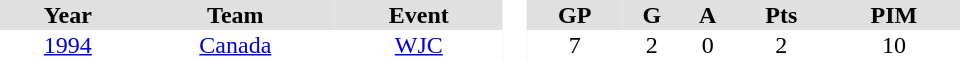<table border="0" cellpadding="1" cellspacing="0" style="text-align:center; width:40em">
<tr ALIGN="center" bgcolor="#e0e0e0">
<th>Year</th>
<th>Team</th>
<th>Event</th>
<th rowspan="99" bgcolor="#ffffff"> </th>
<th>GP</th>
<th>G</th>
<th>A</th>
<th>Pts</th>
<th>PIM</th>
</tr>
<tr>
<td><a href='#'>1994</a></td>
<td><a href='#'>Canada</a></td>
<td><a href='#'>WJC</a></td>
<td>7</td>
<td>2</td>
<td>0</td>
<td>2</td>
<td>10</td>
</tr>
</table>
